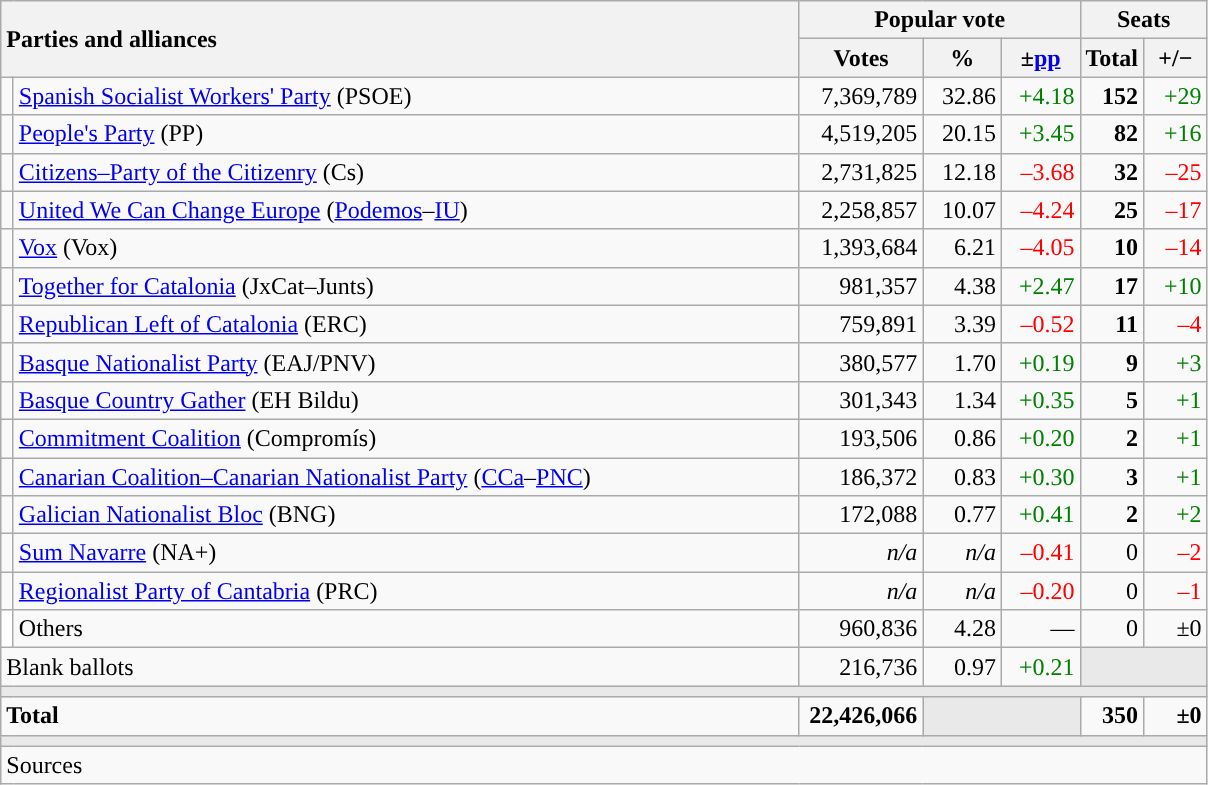<table class="wikitable" style="text-align:right;">
<tr>
<th style="text-align:left;" rowspan="2" colspan="2" width="525">Parties and alliances</th>
<th colspan="3">Popular vote</th>
<th colspan="2">Seats</th>
</tr>
<tr>
<th width="75">Votes</th>
<th width="45">%</th>
<th width="45">±<a href='#'>pp</a></th>
<th width="35">Total</th>
<th width="35">+/−</th>
</tr>
<tr>
<td width="1" style="color:inherit;background:"></td>
<td align="left"><a href='#'>Spanish Socialist Workers' Party</a> (PSOE)</td>
<td>7,369,789</td>
<td>32.86</td>
<td style="color:green;">+4.18</td>
<td><strong>152</strong></td>
<td style="color:green;">+29</td>
</tr>
<tr>
<td style="color:inherit;background:"></td>
<td align="left"><a href='#'>People's Party</a> (PP)</td>
<td>4,519,205</td>
<td>20.15</td>
<td style="color:green;">+3.45</td>
<td><strong>82</strong></td>
<td style="color:green;">+16</td>
</tr>
<tr>
<td style="color:inherit;background:"></td>
<td align="left"><a href='#'>Citizens–Party of the Citizenry</a> (Cs)</td>
<td>2,731,825</td>
<td>12.18</td>
<td style="color:red;">–3.68</td>
<td><strong>32</strong></td>
<td style="color:red;">–25</td>
</tr>
<tr>
<td style="color:inherit;background:"></td>
<td align="left"><a href='#'>United We Can Change Europe</a> (<a href='#'>Podemos</a>–<a href='#'>IU</a>)</td>
<td>2,258,857</td>
<td>10.07</td>
<td style="color:red;">–4.24</td>
<td><strong>25</strong></td>
<td style="color:red;">–17</td>
</tr>
<tr>
<td style="color:inherit;background:"></td>
<td align="left"><a href='#'>Vox</a> (Vox)</td>
<td>1,393,684</td>
<td>6.21</td>
<td style="color:red;">–4.05</td>
<td><strong>10</strong></td>
<td style="color:red;">–14</td>
</tr>
<tr>
<td style="color:inherit;background:"></td>
<td align="left"><a href='#'>Together for Catalonia</a> (JxCat–Junts)</td>
<td>981,357</td>
<td>4.38</td>
<td style="color:green;">+2.47</td>
<td><strong>17</strong></td>
<td style="color:green;">+10</td>
</tr>
<tr>
<td style="color:inherit;background:"></td>
<td align="left"><a href='#'>Republican Left of Catalonia</a> (ERC)</td>
<td>759,891</td>
<td>3.39</td>
<td style="color:red;">–0.52</td>
<td><strong>11</strong></td>
<td style="color:red;">–4</td>
</tr>
<tr>
<td style="color:inherit;background:"></td>
<td align="left"><a href='#'>Basque Nationalist Party</a> (EAJ/PNV)</td>
<td>380,577</td>
<td>1.70</td>
<td style="color:green;">+0.19</td>
<td><strong>9</strong></td>
<td style="color:green;">+3</td>
</tr>
<tr>
<td style="color:inherit;background:"></td>
<td align="left"><a href='#'>Basque Country Gather</a> (EH Bildu)</td>
<td>301,343</td>
<td>1.34</td>
<td style="color:green;">+0.35</td>
<td><strong>5</strong></td>
<td style="color:green;">+1</td>
</tr>
<tr>
<td style="color:inherit;background:"></td>
<td align="left"><a href='#'>Commitment Coalition</a> (Compromís)</td>
<td>193,506</td>
<td>0.86</td>
<td style="color:green;">+0.20</td>
<td><strong>2</strong></td>
<td style="color:green;">+1</td>
</tr>
<tr>
<td style="color:inherit;background:"></td>
<td align="left"><a href='#'>Canarian Coalition–Canarian Nationalist Party</a> (<a href='#'>CCa</a>–<a href='#'>PNC</a>)</td>
<td>186,372</td>
<td>0.83</td>
<td style="color:green;">+0.30</td>
<td><strong>3</strong></td>
<td style="color:green;">+1</td>
</tr>
<tr>
<td style="color:inherit;background:"></td>
<td align="left"><a href='#'>Galician Nationalist Bloc</a> (BNG)</td>
<td>172,088</td>
<td>0.77</td>
<td style="color:green;">+0.41</td>
<td><strong>2</strong></td>
<td style="color:green;">+2</td>
</tr>
<tr>
<td style="color:inherit;background:"></td>
<td align="left"><a href='#'>Sum Navarre</a> (NA+)</td>
<td><em>n/a</em></td>
<td><em>n/a</em></td>
<td style="color:red;">–0.41</td>
<td>0</td>
<td style="color:red;">–2</td>
</tr>
<tr>
<td style="color:inherit;background:"></td>
<td align="left"><a href='#'>Regionalist Party of Cantabria</a> (PRC)</td>
<td><em>n/a</em></td>
<td><em>n/a</em></td>
<td style="color:red;">–0.20</td>
<td>0</td>
<td style="color:red;">–1</td>
</tr>
<tr>
<td bgcolor="white"></td>
<td align="left">Others</td>
<td>960,836</td>
<td>4.28</td>
<td>—</td>
<td>0</td>
<td>±0</td>
</tr>
<tr>
<td align="left" colspan="2">Blank ballots</td>
<td>216,736</td>
<td>0.97</td>
<td style="color:green;">+0.21</td>
<td bgcolor="#E9E9E9" colspan="2"></td>
</tr>
<tr>
<td colspan="7" bgcolor="#E9E9E9"></td>
</tr>
<tr style="font-weight:bold;">
<td align="left" colspan="2">Total</td>
<td>22,426,066</td>
<td bgcolor="#E9E9E9" colspan="2"></td>
<td>350</td>
<td>±0</td>
</tr>
<tr>
<td colspan="7" bgcolor="#E9E9E9"></td>
</tr>
<tr>
<td align="left" colspan="7">Sources</td>
</tr>
</table>
